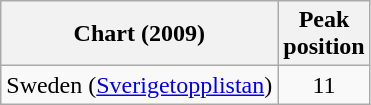<table class="wikitable">
<tr>
<th>Chart (2009)</th>
<th>Peak<br>position</th>
</tr>
<tr>
<td>Sweden (<a href='#'>Sverigetopplistan</a>)</td>
<td align="center">11</td>
</tr>
</table>
